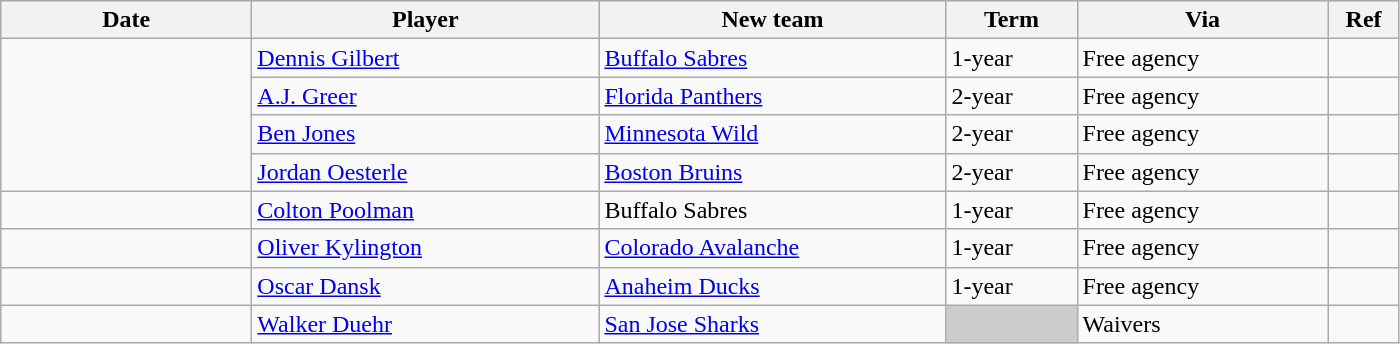<table class="wikitable">
<tr style="background:#ddd; text-align:center;">
<th style="width: 10em;">Date</th>
<th style="width: 14em;">Player</th>
<th style="width: 14em;">New team</th>
<th style="width: 5em;">Term</th>
<th style="width: 10em;">Via</th>
<th style="width: 2.5em;">Ref</th>
</tr>
<tr>
<td rowspan=4></td>
<td><a href='#'>Dennis Gilbert</a></td>
<td><a href='#'>Buffalo Sabres</a></td>
<td>1-year</td>
<td>Free agency</td>
<td></td>
</tr>
<tr>
<td><a href='#'>A.J. Greer</a></td>
<td><a href='#'>Florida Panthers</a></td>
<td>2-year</td>
<td>Free agency</td>
<td></td>
</tr>
<tr>
<td><a href='#'>Ben Jones</a></td>
<td><a href='#'>Minnesota Wild</a></td>
<td>2-year</td>
<td>Free agency</td>
<td></td>
</tr>
<tr>
<td><a href='#'>Jordan Oesterle</a></td>
<td><a href='#'>Boston Bruins</a></td>
<td>2-year</td>
<td>Free agency</td>
<td></td>
</tr>
<tr>
<td></td>
<td><a href='#'>Colton Poolman</a></td>
<td>Buffalo Sabres</td>
<td>1-year</td>
<td>Free agency</td>
<td></td>
</tr>
<tr>
<td></td>
<td><a href='#'>Oliver Kylington</a></td>
<td><a href='#'>Colorado Avalanche</a></td>
<td>1-year</td>
<td>Free agency</td>
<td></td>
</tr>
<tr>
<td></td>
<td><a href='#'>Oscar Dansk</a></td>
<td><a href='#'>Anaheim Ducks</a></td>
<td>1-year</td>
<td>Free agency</td>
<td></td>
</tr>
<tr>
<td></td>
<td><a href='#'>Walker Duehr</a></td>
<td><a href='#'>San Jose Sharks</a></td>
<td style="background:#ccc;"></td>
<td>Waivers</td>
<td></td>
</tr>
</table>
